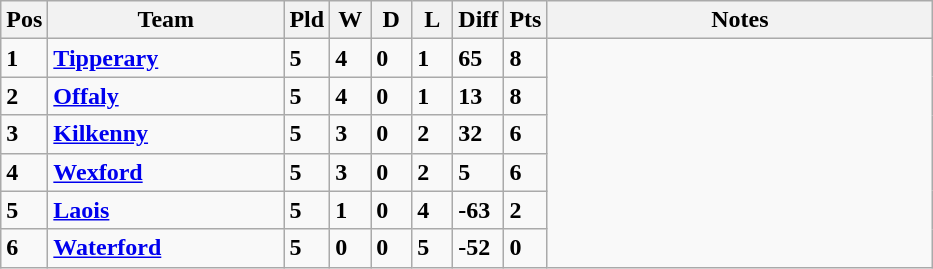<table class="wikitable" style="text-align: centre;">
<tr>
<th width=20>Pos</th>
<th width=150>Team</th>
<th width=20>Pld</th>
<th width=20>W</th>
<th width=20>D</th>
<th width=20>L</th>
<th width=20>Diff</th>
<th width=20>Pts</th>
<th width=250>Notes</th>
</tr>
<tr>
<td><strong>1</strong></td>
<td align=left><strong> <a href='#'>Tipperary</a> </strong></td>
<td><strong>5</strong></td>
<td><strong>4</strong></td>
<td><strong>0</strong></td>
<td><strong>1</strong></td>
<td><strong>65</strong></td>
<td><strong>8</strong></td>
</tr>
<tr>
<td><strong>2</strong></td>
<td align=left><strong> <a href='#'>Offaly</a> </strong></td>
<td><strong>5</strong></td>
<td><strong>4</strong></td>
<td><strong>0</strong></td>
<td><strong>1</strong></td>
<td><strong>13</strong></td>
<td><strong>8</strong></td>
</tr>
<tr>
<td><strong>3</strong></td>
<td align=left><strong> <a href='#'>Kilkenny</a> </strong></td>
<td><strong>5</strong></td>
<td><strong>3</strong></td>
<td><strong>0</strong></td>
<td><strong>2</strong></td>
<td><strong>32</strong></td>
<td><strong>6</strong></td>
</tr>
<tr>
<td><strong>4</strong></td>
<td align=left><strong> <a href='#'>Wexford</a> </strong></td>
<td><strong>5</strong></td>
<td><strong>3</strong></td>
<td><strong>0</strong></td>
<td><strong>2</strong></td>
<td><strong>5</strong></td>
<td><strong>6</strong></td>
</tr>
<tr>
<td><strong>5</strong></td>
<td align=left><strong> <a href='#'>Laois</a> </strong></td>
<td><strong>5</strong></td>
<td><strong>1</strong></td>
<td><strong>0</strong></td>
<td><strong>4</strong></td>
<td><strong>-63</strong></td>
<td><strong>2</strong></td>
</tr>
<tr>
<td><strong>6</strong></td>
<td align=left><strong> <a href='#'>Waterford</a> </strong></td>
<td><strong>5</strong></td>
<td><strong>0</strong></td>
<td><strong>0</strong></td>
<td><strong>5</strong></td>
<td><strong>-52</strong></td>
<td><strong>0</strong></td>
</tr>
</table>
